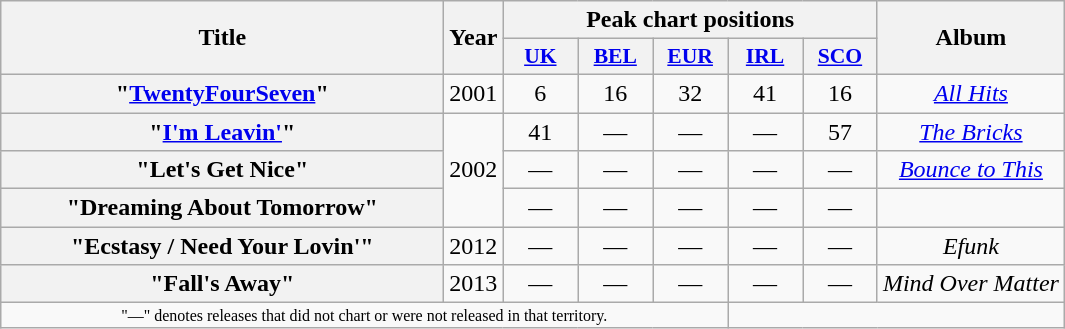<table class="wikitable plainrowheaders" style="text-align:center;">
<tr>
<th scope="col" rowspan="2" style="width:18em;">Title</th>
<th scope="col" rowspan="2">Year</th>
<th scope="col" colspan="5">Peak chart positions</th>
<th scope="col" rowspan="2">Album</th>
</tr>
<tr>
<th scope="col" style="width:3em;font-size:90%;"><a href='#'>UK</a><br></th>
<th scope="col" style="width:3em;font-size:90%;"><a href='#'>BEL</a><br></th>
<th scope="col" style="width:3em;font-size:90%;"><a href='#'>EUR</a><br></th>
<th scope="col" style="width:3em;font-size:90%;"><a href='#'>IRL</a><br></th>
<th scope="col" style="width:3em;font-size:90%;"><a href='#'>SCO</a><br></th>
</tr>
<tr>
<th scope="row">"<a href='#'>TwentyFourSeven</a>"<br></th>
<td>2001</td>
<td>6</td>
<td>16</td>
<td>32</td>
<td>41</td>
<td>16</td>
<td><em><a href='#'>All Hits</a></em></td>
</tr>
<tr>
<th scope="row">"<a href='#'>I'm Leavin'</a>"<br></th>
<td rowspan="3">2002</td>
<td>41</td>
<td>—</td>
<td>—</td>
<td>—</td>
<td>57</td>
<td><em><a href='#'>The Bricks</a></em></td>
</tr>
<tr>
<th scope="row">"Let's Get Nice"<br></th>
<td>—</td>
<td>—</td>
<td>—</td>
<td>—</td>
<td>—</td>
<td><em><a href='#'>Bounce to This</a></em></td>
</tr>
<tr>
<th scope="row">"Dreaming About Tomorrow"<br></th>
<td>—</td>
<td>—</td>
<td>—</td>
<td>—</td>
<td>—</td>
<td></td>
</tr>
<tr>
<th scope="row">"Ecstasy / Need Your Lovin'"<br></th>
<td>2012</td>
<td>—</td>
<td>—</td>
<td>—</td>
<td>—</td>
<td>—</td>
<td><em>Efunk</em></td>
</tr>
<tr>
<th scope="row">"Fall's Away"<br></th>
<td>2013</td>
<td>—</td>
<td>—</td>
<td>—</td>
<td>—</td>
<td>—</td>
<td><em>Mind Over Matter</em></td>
</tr>
<tr>
<td colspan="5" style="text-align:center; font-size:8pt;">"—" denotes releases that did not chart or were not released in that territory.</td>
</tr>
</table>
